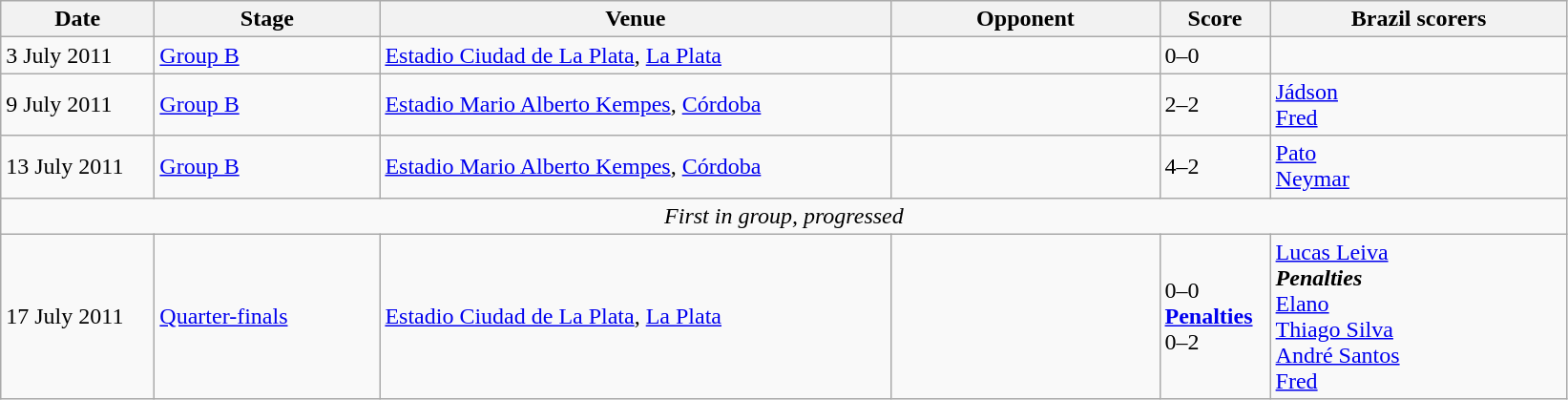<table class="wikitable">
<tr>
<th width=100px>Date</th>
<th width=150px>Stage</th>
<th width=350px>Venue</th>
<th width=180px>Opponent</th>
<th width=70px>Score</th>
<th width=200px>Brazil scorers</th>
</tr>
<tr>
<td>3 July 2011</td>
<td><a href='#'>Group B</a></td>
<td><a href='#'>Estadio Ciudad de La Plata</a>, <a href='#'>La Plata</a></td>
<td></td>
<td>0–0</td>
<td></td>
</tr>
<tr>
<td>9 July 2011</td>
<td><a href='#'>Group B</a></td>
<td><a href='#'>Estadio Mario Alberto Kempes</a>, <a href='#'>Córdoba</a></td>
<td></td>
<td>2–2</td>
<td><a href='#'>Jádson</a>  <br> <a href='#'>Fred</a> </td>
</tr>
<tr>
<td>13 July 2011</td>
<td><a href='#'>Group B</a></td>
<td><a href='#'>Estadio Mario Alberto Kempes</a>, <a href='#'>Córdoba</a></td>
<td></td>
<td>4–2</td>
<td><a href='#'>Pato</a>  <br> <a href='#'>Neymar</a> </td>
</tr>
<tr>
<td colspan="6" style="text-align:center;"><em>First in group, progressed</em></td>
</tr>
<tr>
<td>17 July 2011</td>
<td><a href='#'>Quarter-finals</a></td>
<td><a href='#'>Estadio Ciudad de La Plata</a>, <a href='#'>La Plata</a></td>
<td></td>
<td>0–0 <br> <strong><a href='#'>Penalties</a></strong> <br> 0–2</td>
<td><a href='#'>Lucas Leiva</a>  <br> <strong><em>Penalties</em></strong> <br> <a href='#'>Elano</a>  <br> <a href='#'>Thiago Silva</a>  <br> <a href='#'>André Santos</a>  <br> <a href='#'>Fred</a> </td>
</tr>
</table>
